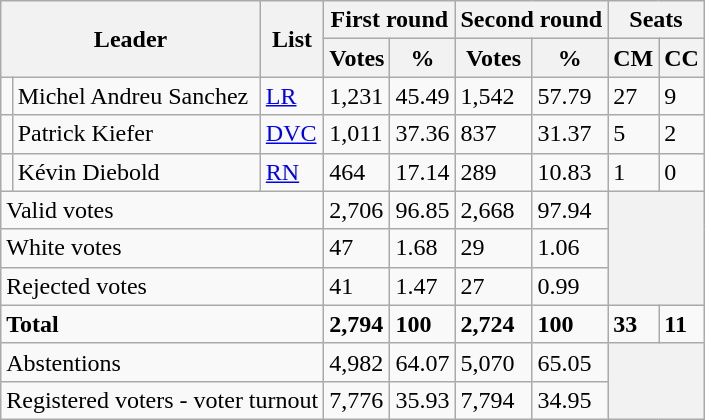<table class="wikitable">
<tr>
<th colspan="2" rowspan="2">Leader</th>
<th rowspan="2">List</th>
<th colspan="2">First round</th>
<th colspan="2">Second round</th>
<th colspan="2">Seats</th>
</tr>
<tr>
<th>Votes</th>
<th>%</th>
<th>Votes</th>
<th>%</th>
<th>CM</th>
<th>CC</th>
</tr>
<tr>
<td bgcolor=></td>
<td>Michel Andreu Sanchez</td>
<td><a href='#'>LR</a></td>
<td>1,231</td>
<td>45.49</td>
<td>1,542</td>
<td>57.79</td>
<td>27</td>
<td>9</td>
</tr>
<tr>
<td bgcolor=></td>
<td>Patrick Kiefer</td>
<td><a href='#'>DVC</a></td>
<td>1,011</td>
<td>37.36</td>
<td>837</td>
<td>31.37</td>
<td>5</td>
<td>2</td>
</tr>
<tr>
<td bgcolor=></td>
<td>Kévin Diebold</td>
<td><a href='#'>RN</a></td>
<td>464</td>
<td>17.14</td>
<td>289</td>
<td>10.83</td>
<td>1</td>
<td>0</td>
</tr>
<tr>
<td colspan="3">Valid votes</td>
<td>2,706</td>
<td>96.85</td>
<td>2,668</td>
<td>97.94</td>
<th colspan="2" rowspan="3"></th>
</tr>
<tr>
<td colspan="3">White votes</td>
<td>47</td>
<td>1.68</td>
<td>29</td>
<td>1.06</td>
</tr>
<tr>
<td colspan="3">Rejected votes</td>
<td>41</td>
<td>1.47</td>
<td>27</td>
<td>0.99</td>
</tr>
<tr>
<td colspan="3"><strong>Total</strong></td>
<td><strong>2,794</strong></td>
<td><strong>100</strong></td>
<td><strong>2,724</strong></td>
<td><strong>100</strong></td>
<td><strong>33</strong></td>
<td><strong>11</strong></td>
</tr>
<tr>
<td colspan="3">Abstentions</td>
<td>4,982</td>
<td>64.07</td>
<td>5,070</td>
<td>65.05</td>
<th colspan="2" rowspan="2"></th>
</tr>
<tr>
<td colspan="3">Registered voters - voter turnout</td>
<td>7,776</td>
<td>35.93</td>
<td>7,794</td>
<td>34.95</td>
</tr>
</table>
